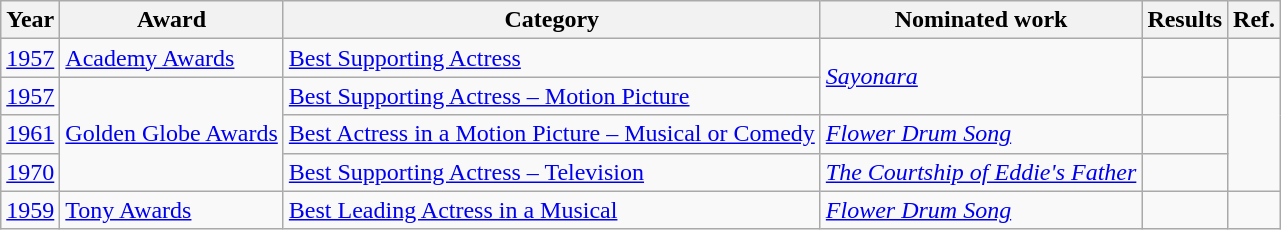<table class="wikitable">
<tr>
<th>Year</th>
<th>Award</th>
<th>Category</th>
<th>Nominated work</th>
<th>Results</th>
<th>Ref.</th>
</tr>
<tr>
<td><a href='#'>1957</a></td>
<td><a href='#'>Academy Awards</a></td>
<td><a href='#'>Best Supporting Actress</a></td>
<td rowspan="2"><em><a href='#'>Sayonara</a></em></td>
<td></td>
<td align="center"></td>
</tr>
<tr>
<td><a href='#'>1957</a></td>
<td rowspan="3"><a href='#'>Golden Globe Awards</a></td>
<td><a href='#'>Best Supporting Actress – Motion Picture</a></td>
<td></td>
<td align="center" rowspan="3"></td>
</tr>
<tr>
<td><a href='#'>1961</a></td>
<td><a href='#'>Best Actress in a Motion Picture – Musical or Comedy</a></td>
<td><em><a href='#'>Flower Drum Song</a></em></td>
<td></td>
</tr>
<tr>
<td><a href='#'>1970</a></td>
<td><a href='#'>Best Supporting Actress – Television</a></td>
<td><em><a href='#'>The Courtship of Eddie's Father</a></em></td>
<td></td>
</tr>
<tr>
<td><a href='#'>1959</a></td>
<td><a href='#'>Tony Awards</a></td>
<td><a href='#'>Best Leading Actress in a Musical</a></td>
<td><em><a href='#'>Flower Drum Song</a></em></td>
<td></td>
<td align="center"></td>
</tr>
</table>
